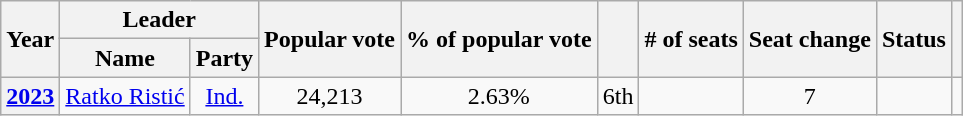<table class="wikitable" style="text-align:center">
<tr>
<th rowspan="2">Year</th>
<th colspan="2">Leader</th>
<th rowspan="2">Popular vote</th>
<th rowspan="2">% of popular vote</th>
<th rowspan="2"></th>
<th rowspan="2"># of seats</th>
<th rowspan="2">Seat change</th>
<th rowspan="2">Status</th>
<th rowspan="2"></th>
</tr>
<tr>
<th>Name</th>
<th>Party</th>
</tr>
<tr>
<th><a href='#'>2023</a></th>
<td><a href='#'>Ratko Ristić</a></td>
<td><a href='#'>Ind.</a></td>
<td>24,213</td>
<td>2.63%</td>
<td> 6th</td>
<td></td>
<td> 7</td>
<td></td>
<td></td>
</tr>
</table>
